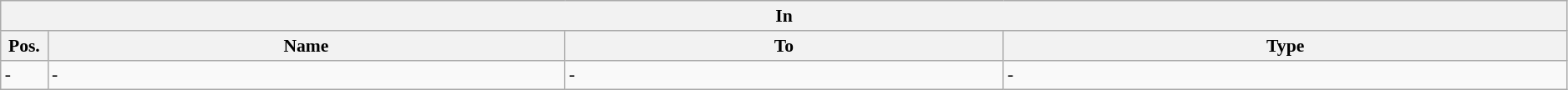<table class="wikitable" style="font-size:90%; width:99%">
<tr>
<th colspan=4>In</th>
</tr>
<tr>
<th width=3%>Pos.</th>
<th width=33%>Name</th>
<th width=28%>To</th>
<th width=36%>Type</th>
</tr>
<tr>
<td>-</td>
<td>-</td>
<td>-</td>
<td>-</td>
</tr>
</table>
